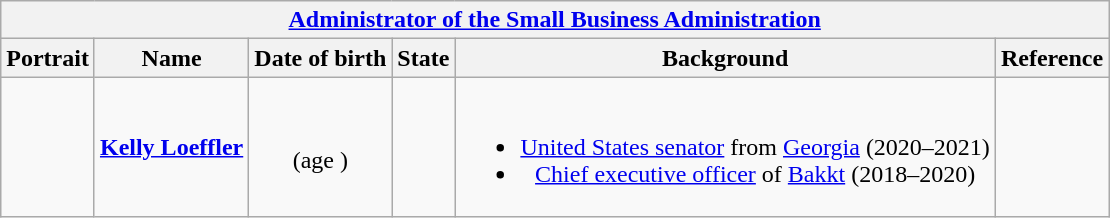<table class="wikitable collapsible" style="text-align:center;">
<tr>
<th colspan="6"><a href='#'>Administrator of the Small Business Administration</a></th>
</tr>
<tr>
<th>Portrait</th>
<th>Name</th>
<th>Date of birth</th>
<th>State</th>
<th>Background</th>
<th>Reference</th>
</tr>
<tr>
<td></td>
<td><strong><a href='#'>Kelly Loeffler</a></strong></td>
<td><br>(age )</td>
<td></td>
<td><br><ul><li><a href='#'>United States senator</a> from <a href='#'>Georgia</a> (2020–2021)</li><li><a href='#'>Chief executive officer</a> of <a href='#'>Bakkt</a> (2018–2020)</li></ul></td>
<td></td>
</tr>
</table>
